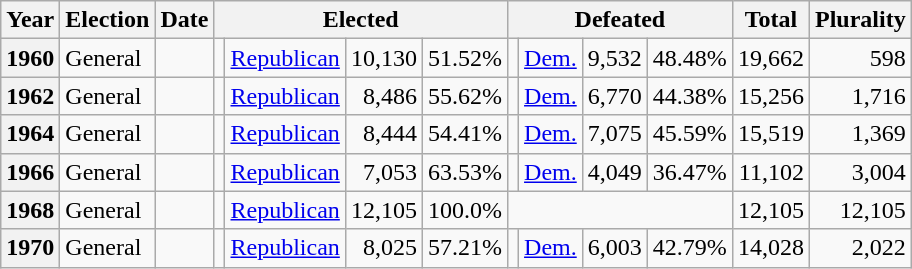<table class=wikitable>
<tr>
<th>Year</th>
<th>Election</th>
<th>Date</th>
<th ! colspan="4">Elected</th>
<th ! colspan="4">Defeated</th>
<th>Total</th>
<th>Plurality</th>
</tr>
<tr>
<th valign="top">1960</th>
<td valign="top">General</td>
<td valign="top"></td>
<td valign="top"></td>
<td valign="top" ><a href='#'>Republican</a></td>
<td valign="top" align="right">10,130</td>
<td valign="top" align="right">51.52%</td>
<td valign="top"></td>
<td valign="top" ><a href='#'>Dem.</a></td>
<td valign="top" align="right">9,532</td>
<td valign="top" align="right">48.48%</td>
<td valign="top" align="right">19,662</td>
<td valign="top" align="right">598</td>
</tr>
<tr>
<th valign="top">1962</th>
<td valign="top">General</td>
<td valign="top"></td>
<td valign="top"></td>
<td valign="top" ><a href='#'>Republican</a></td>
<td valign="top" align="right">8,486</td>
<td valign="top" align="right">55.62%</td>
<td valign="top"></td>
<td valign="top" ><a href='#'>Dem.</a></td>
<td valign="top" align="right">6,770</td>
<td valign="top" align="right">44.38%</td>
<td valign="top" align="right">15,256</td>
<td valign="top" align="right">1,716</td>
</tr>
<tr>
<th valign="top">1964</th>
<td valign="top">General</td>
<td valign="top"></td>
<td valign="top"></td>
<td valign="top" ><a href='#'>Republican</a></td>
<td valign="top" align="right">8,444</td>
<td valign="top" align="right">54.41%</td>
<td valign="top"></td>
<td valign="top" ><a href='#'>Dem.</a></td>
<td valign="top" align="right">7,075</td>
<td valign="top" align="right">45.59%</td>
<td valign="top" align="right">15,519</td>
<td valign="top" align="right">1,369</td>
</tr>
<tr>
<th valign="top">1966</th>
<td valign="top">General</td>
<td valign="top"></td>
<td valign="top"></td>
<td valign="top" ><a href='#'>Republican</a></td>
<td valign="top" align="right">7,053</td>
<td valign="top" align="right">63.53%</td>
<td valign="top"></td>
<td valign="top" ><a href='#'>Dem.</a></td>
<td valign="top" align="right">4,049</td>
<td valign="top" align="right">36.47%</td>
<td valign="top" align="right">11,102</td>
<td valign="top" align="right">3,004</td>
</tr>
<tr>
<th valign="top">1968</th>
<td valign="top">General</td>
<td valign="top"></td>
<td valign="top"></td>
<td valign="top" ><a href='#'>Republican</a></td>
<td valign="top" align="right">12,105</td>
<td valign="top" align="right">100.0%</td>
<td valign="top" colspan="4"></td>
<td valign="top" align="right">12,105</td>
<td valign="top" align="right">12,105</td>
</tr>
<tr>
<th valign="top">1970</th>
<td valign="top">General</td>
<td valign="top"></td>
<td valign="top"></td>
<td valign="top" ><a href='#'>Republican</a></td>
<td valign="top" align="right">8,025</td>
<td valign="top" align="right">57.21%</td>
<td valign="top"></td>
<td valign="top" ><a href='#'>Dem.</a></td>
<td valign="top" align="right">6,003</td>
<td valign="top" align="right">42.79%</td>
<td valign="top" align="right">14,028</td>
<td valign="top" align="right">2,022</td>
</tr>
</table>
